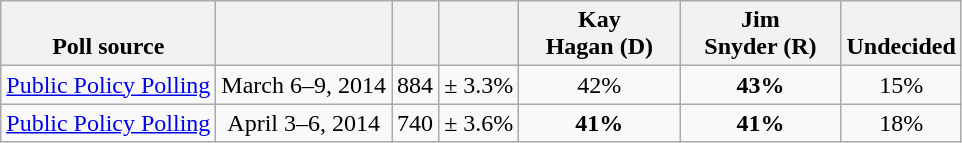<table class="wikitable" style="text-align:center">
<tr valign= bottom>
<th>Poll source</th>
<th></th>
<th></th>
<th></th>
<th style="width:100px;">Kay<br>Hagan (D)</th>
<th style="width:100px;">Jim<br>Snyder (R)</th>
<th>Undecided</th>
</tr>
<tr>
<td align=left><a href='#'>Public Policy Polling</a></td>
<td>March 6–9, 2014</td>
<td>884</td>
<td>± 3.3%</td>
<td>42%</td>
<td><strong>43%</strong></td>
<td>15%</td>
</tr>
<tr>
<td align=left><a href='#'>Public Policy Polling</a></td>
<td>April 3–6, 2014</td>
<td>740</td>
<td>± 3.6%</td>
<td><strong>41%</strong></td>
<td><strong>41%</strong></td>
<td>18%</td>
</tr>
</table>
